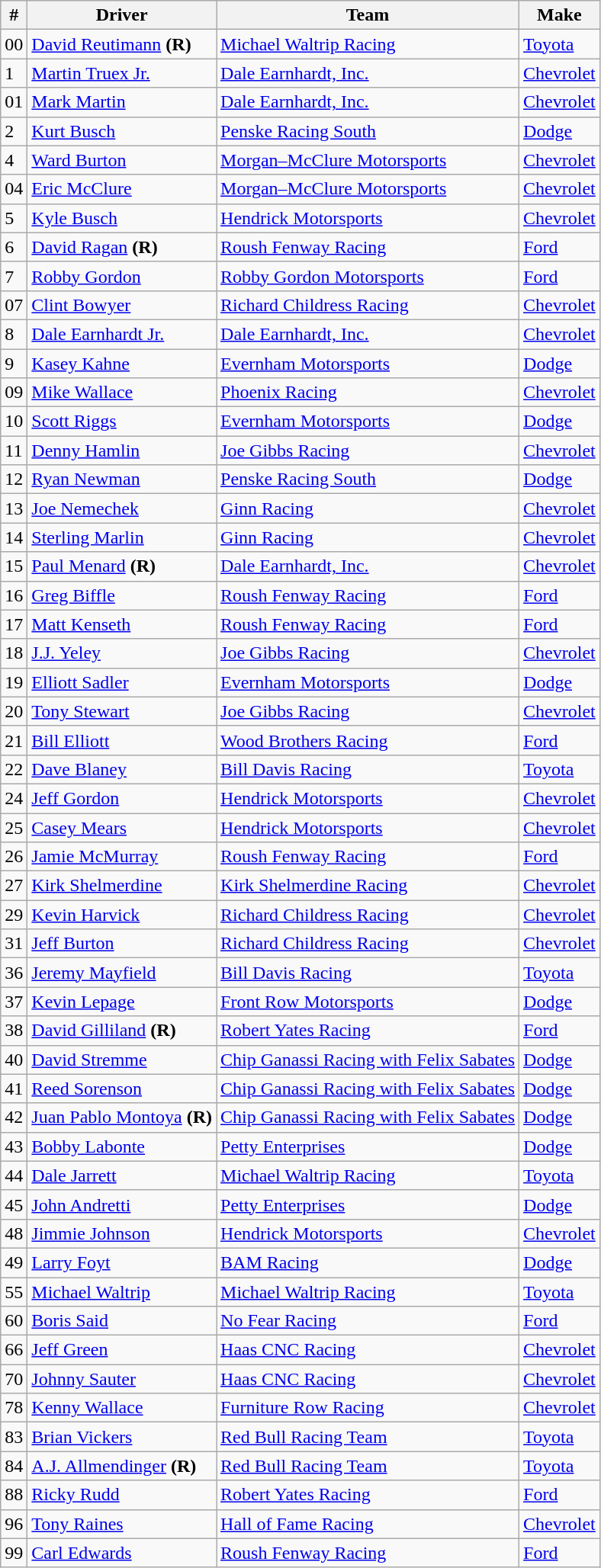<table class="wikitable">
<tr>
<th>#</th>
<th>Driver</th>
<th>Team</th>
<th>Make</th>
</tr>
<tr>
<td>00</td>
<td><a href='#'>David Reutimann</a> <strong>(R)</strong></td>
<td><a href='#'>Michael Waltrip Racing</a></td>
<td><a href='#'>Toyota</a></td>
</tr>
<tr>
<td>1</td>
<td><a href='#'>Martin Truex Jr.</a></td>
<td><a href='#'>Dale Earnhardt, Inc.</a></td>
<td><a href='#'>Chevrolet</a></td>
</tr>
<tr>
<td>01</td>
<td><a href='#'>Mark Martin</a></td>
<td><a href='#'>Dale Earnhardt, Inc.</a></td>
<td><a href='#'>Chevrolet</a></td>
</tr>
<tr>
<td>2</td>
<td><a href='#'>Kurt Busch</a></td>
<td><a href='#'>Penske Racing South</a></td>
<td><a href='#'>Dodge</a></td>
</tr>
<tr>
<td>4</td>
<td><a href='#'>Ward Burton</a></td>
<td><a href='#'>Morgan–McClure Motorsports</a></td>
<td><a href='#'>Chevrolet</a></td>
</tr>
<tr>
<td>04</td>
<td><a href='#'>Eric McClure</a></td>
<td><a href='#'>Morgan–McClure Motorsports</a></td>
<td><a href='#'>Chevrolet</a></td>
</tr>
<tr>
<td>5</td>
<td><a href='#'>Kyle Busch</a></td>
<td><a href='#'>Hendrick Motorsports</a></td>
<td><a href='#'>Chevrolet</a></td>
</tr>
<tr>
<td>6</td>
<td><a href='#'>David Ragan</a> <strong>(R)</strong></td>
<td><a href='#'>Roush Fenway Racing</a></td>
<td><a href='#'>Ford</a></td>
</tr>
<tr>
<td>7</td>
<td><a href='#'>Robby Gordon</a></td>
<td><a href='#'>Robby Gordon Motorsports</a></td>
<td><a href='#'>Ford</a></td>
</tr>
<tr>
<td>07</td>
<td><a href='#'>Clint Bowyer</a></td>
<td><a href='#'>Richard Childress Racing</a></td>
<td><a href='#'>Chevrolet</a></td>
</tr>
<tr>
<td>8</td>
<td><a href='#'>Dale Earnhardt Jr.</a></td>
<td><a href='#'>Dale Earnhardt, Inc.</a></td>
<td><a href='#'>Chevrolet</a></td>
</tr>
<tr>
<td>9</td>
<td><a href='#'>Kasey Kahne</a></td>
<td><a href='#'>Evernham Motorsports</a></td>
<td><a href='#'>Dodge</a></td>
</tr>
<tr>
<td>09</td>
<td><a href='#'>Mike Wallace</a></td>
<td><a href='#'>Phoenix Racing</a></td>
<td><a href='#'>Chevrolet</a></td>
</tr>
<tr>
<td>10</td>
<td><a href='#'>Scott Riggs</a></td>
<td><a href='#'>Evernham Motorsports</a></td>
<td><a href='#'>Dodge</a></td>
</tr>
<tr>
<td>11</td>
<td><a href='#'>Denny Hamlin</a></td>
<td><a href='#'>Joe Gibbs Racing</a></td>
<td><a href='#'>Chevrolet</a></td>
</tr>
<tr>
<td>12</td>
<td><a href='#'>Ryan Newman</a></td>
<td><a href='#'>Penske Racing South</a></td>
<td><a href='#'>Dodge</a></td>
</tr>
<tr>
<td>13</td>
<td><a href='#'>Joe Nemechek</a></td>
<td><a href='#'>Ginn Racing</a></td>
<td><a href='#'>Chevrolet</a></td>
</tr>
<tr>
<td>14</td>
<td><a href='#'>Sterling Marlin</a></td>
<td><a href='#'>Ginn Racing</a></td>
<td><a href='#'>Chevrolet</a></td>
</tr>
<tr>
<td>15</td>
<td><a href='#'>Paul Menard</a> <strong>(R)</strong></td>
<td><a href='#'>Dale Earnhardt, Inc.</a></td>
<td><a href='#'>Chevrolet</a></td>
</tr>
<tr>
<td>16</td>
<td><a href='#'>Greg Biffle</a></td>
<td><a href='#'>Roush Fenway Racing</a></td>
<td><a href='#'>Ford</a></td>
</tr>
<tr>
<td>17</td>
<td><a href='#'>Matt Kenseth</a></td>
<td><a href='#'>Roush Fenway Racing</a></td>
<td><a href='#'>Ford</a></td>
</tr>
<tr>
<td>18</td>
<td><a href='#'>J.J. Yeley</a></td>
<td><a href='#'>Joe Gibbs Racing</a></td>
<td><a href='#'>Chevrolet</a></td>
</tr>
<tr>
<td>19</td>
<td><a href='#'>Elliott Sadler</a></td>
<td><a href='#'>Evernham Motorsports</a></td>
<td><a href='#'>Dodge</a></td>
</tr>
<tr>
<td>20</td>
<td><a href='#'>Tony Stewart</a></td>
<td><a href='#'>Joe Gibbs Racing</a></td>
<td><a href='#'>Chevrolet</a></td>
</tr>
<tr>
<td>21</td>
<td><a href='#'>Bill Elliott</a></td>
<td><a href='#'>Wood Brothers Racing</a></td>
<td><a href='#'>Ford</a></td>
</tr>
<tr>
<td>22</td>
<td><a href='#'>Dave Blaney</a></td>
<td><a href='#'>Bill Davis Racing</a></td>
<td><a href='#'>Toyota</a></td>
</tr>
<tr>
<td>24</td>
<td><a href='#'>Jeff Gordon</a></td>
<td><a href='#'>Hendrick Motorsports</a></td>
<td><a href='#'>Chevrolet</a></td>
</tr>
<tr>
<td>25</td>
<td><a href='#'>Casey Mears</a></td>
<td><a href='#'>Hendrick Motorsports</a></td>
<td><a href='#'>Chevrolet</a></td>
</tr>
<tr>
<td>26</td>
<td><a href='#'>Jamie McMurray</a></td>
<td><a href='#'>Roush Fenway Racing</a></td>
<td><a href='#'>Ford</a></td>
</tr>
<tr>
<td>27</td>
<td><a href='#'>Kirk Shelmerdine</a></td>
<td><a href='#'>Kirk Shelmerdine Racing</a></td>
<td><a href='#'>Chevrolet</a></td>
</tr>
<tr>
<td>29</td>
<td><a href='#'>Kevin Harvick</a></td>
<td><a href='#'>Richard Childress Racing</a></td>
<td><a href='#'>Chevrolet</a></td>
</tr>
<tr>
<td>31</td>
<td><a href='#'>Jeff Burton</a></td>
<td><a href='#'>Richard Childress Racing</a></td>
<td><a href='#'>Chevrolet</a></td>
</tr>
<tr>
<td>36</td>
<td><a href='#'>Jeremy Mayfield</a></td>
<td><a href='#'>Bill Davis Racing</a></td>
<td><a href='#'>Toyota</a></td>
</tr>
<tr>
<td>37</td>
<td><a href='#'>Kevin Lepage</a></td>
<td><a href='#'>Front Row Motorsports</a></td>
<td><a href='#'>Dodge</a></td>
</tr>
<tr>
<td>38</td>
<td><a href='#'>David Gilliland</a> <strong>(R)</strong></td>
<td><a href='#'>Robert Yates Racing</a></td>
<td><a href='#'>Ford</a></td>
</tr>
<tr>
<td>40</td>
<td><a href='#'>David Stremme</a></td>
<td><a href='#'>Chip Ganassi Racing with Felix Sabates</a></td>
<td><a href='#'>Dodge</a></td>
</tr>
<tr>
<td>41</td>
<td><a href='#'>Reed Sorenson</a></td>
<td><a href='#'>Chip Ganassi Racing with Felix Sabates</a></td>
<td><a href='#'>Dodge</a></td>
</tr>
<tr>
<td>42</td>
<td><a href='#'>Juan Pablo Montoya</a> <strong>(R)</strong></td>
<td><a href='#'>Chip Ganassi Racing with Felix Sabates</a></td>
<td><a href='#'>Dodge</a></td>
</tr>
<tr>
<td>43</td>
<td><a href='#'>Bobby Labonte</a></td>
<td><a href='#'>Petty Enterprises</a></td>
<td><a href='#'>Dodge</a></td>
</tr>
<tr>
<td>44</td>
<td><a href='#'>Dale Jarrett</a></td>
<td><a href='#'>Michael Waltrip Racing</a></td>
<td><a href='#'>Toyota</a></td>
</tr>
<tr>
<td>45</td>
<td><a href='#'>John Andretti</a></td>
<td><a href='#'>Petty Enterprises</a></td>
<td><a href='#'>Dodge</a></td>
</tr>
<tr>
<td>48</td>
<td><a href='#'>Jimmie Johnson</a></td>
<td><a href='#'>Hendrick Motorsports</a></td>
<td><a href='#'>Chevrolet</a></td>
</tr>
<tr>
<td>49</td>
<td><a href='#'>Larry Foyt</a></td>
<td><a href='#'>BAM Racing</a></td>
<td><a href='#'>Dodge</a></td>
</tr>
<tr>
<td>55</td>
<td><a href='#'>Michael Waltrip</a></td>
<td><a href='#'>Michael Waltrip Racing</a></td>
<td><a href='#'>Toyota</a></td>
</tr>
<tr>
<td>60</td>
<td><a href='#'>Boris Said</a></td>
<td><a href='#'>No Fear Racing</a></td>
<td><a href='#'>Ford</a></td>
</tr>
<tr>
<td>66</td>
<td><a href='#'>Jeff Green</a></td>
<td><a href='#'>Haas CNC Racing</a></td>
<td><a href='#'>Chevrolet</a></td>
</tr>
<tr>
<td>70</td>
<td><a href='#'>Johnny Sauter</a></td>
<td><a href='#'>Haas CNC Racing</a></td>
<td><a href='#'>Chevrolet</a></td>
</tr>
<tr>
<td>78</td>
<td><a href='#'>Kenny Wallace</a></td>
<td><a href='#'>Furniture Row Racing</a></td>
<td><a href='#'>Chevrolet</a></td>
</tr>
<tr>
<td>83</td>
<td><a href='#'>Brian Vickers</a></td>
<td><a href='#'>Red Bull Racing Team</a></td>
<td><a href='#'>Toyota</a></td>
</tr>
<tr>
<td>84</td>
<td><a href='#'>A.J. Allmendinger</a> <strong>(R)</strong></td>
<td><a href='#'>Red Bull Racing Team</a></td>
<td><a href='#'>Toyota</a></td>
</tr>
<tr>
<td>88</td>
<td><a href='#'>Ricky Rudd</a></td>
<td><a href='#'>Robert Yates Racing</a></td>
<td><a href='#'>Ford</a></td>
</tr>
<tr>
<td>96</td>
<td><a href='#'>Tony Raines</a></td>
<td><a href='#'>Hall of Fame Racing</a></td>
<td><a href='#'>Chevrolet</a></td>
</tr>
<tr>
<td>99</td>
<td><a href='#'>Carl Edwards</a></td>
<td><a href='#'>Roush Fenway Racing</a></td>
<td><a href='#'>Ford</a></td>
</tr>
</table>
